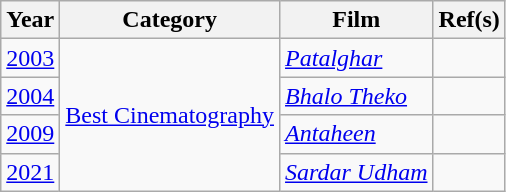<table class="wikitable">
<tr>
<th>Year</th>
<th>Category</th>
<th>Film</th>
<th>Ref(s)</th>
</tr>
<tr>
<td><a href='#'>2003</a></td>
<td rowspan="4"><a href='#'>Best Cinematography</a></td>
<td><em><a href='#'>Patalghar</a></em></td>
<td></td>
</tr>
<tr>
<td><a href='#'>2004</a></td>
<td><em><a href='#'>Bhalo Theko</a></em></td>
<td></td>
</tr>
<tr>
<td><a href='#'>2009</a></td>
<td><em><a href='#'>Antaheen</a></em></td>
<td></td>
</tr>
<tr>
<td><a href='#'>2021</a></td>
<td><em><a href='#'>Sardar Udham</a></em></td>
<td></td>
</tr>
</table>
